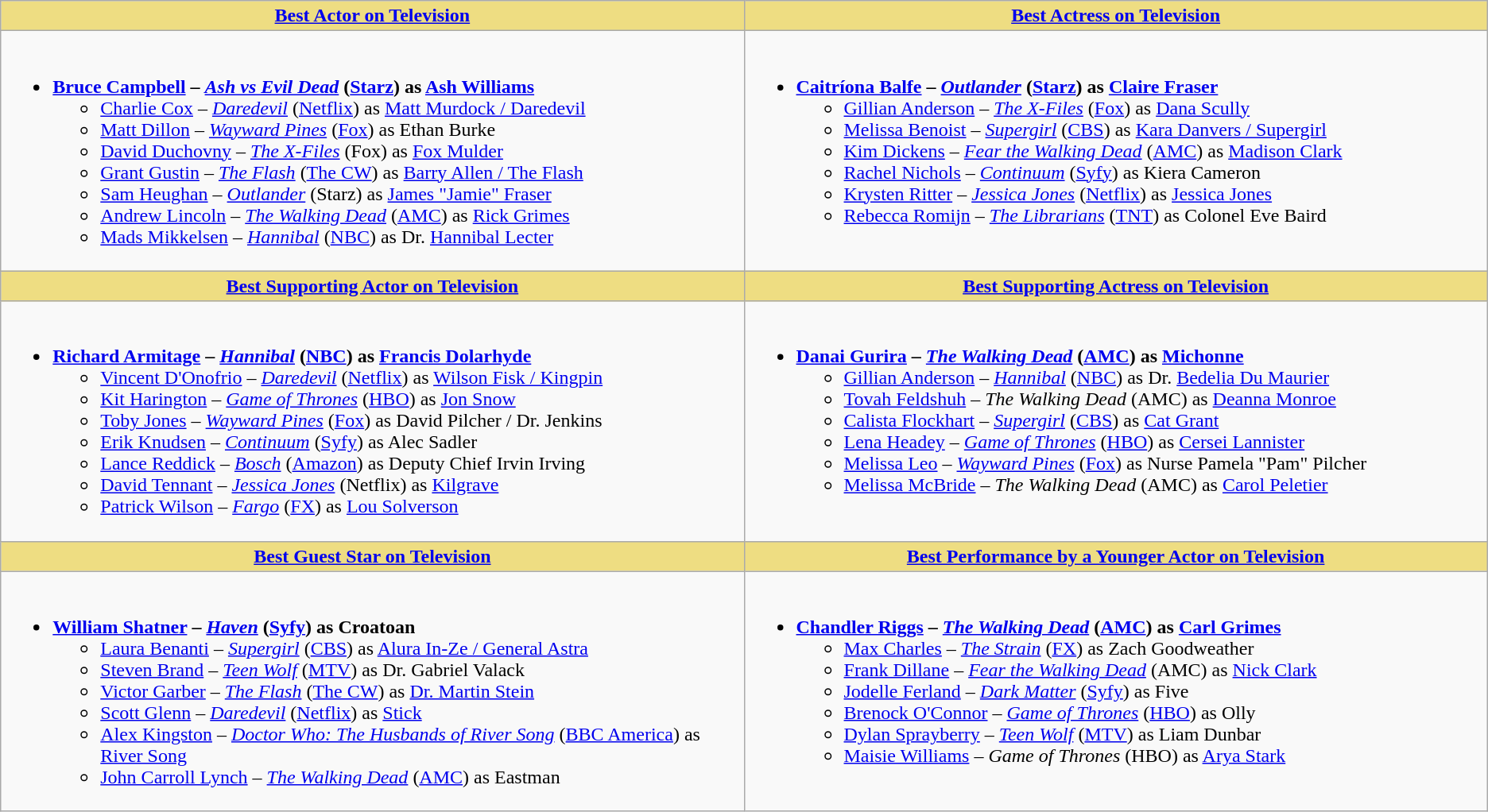<table class=wikitable>
<tr>
<th style="background:#EEDD82; width:50%"><a href='#'>Best Actor on Television</a></th>
<th style="background:#EEDD82; width:50%"><a href='#'>Best Actress on Television</a></th>
</tr>
<tr>
<td valign="top"><br><ul><li><strong><a href='#'>Bruce Campbell</a> – <em><a href='#'>Ash vs Evil Dead</a></em> (<a href='#'>Starz</a>) as <a href='#'>Ash Williams</a></strong><ul><li><a href='#'>Charlie Cox</a> – <em><a href='#'>Daredevil</a></em> (<a href='#'>Netflix</a>) as <a href='#'>Matt Murdock / Daredevil</a></li><li><a href='#'>Matt Dillon</a> – <em><a href='#'>Wayward Pines</a></em> (<a href='#'>Fox</a>) as Ethan Burke</li><li><a href='#'>David Duchovny</a> – <em><a href='#'>The X-Files</a></em> (Fox) as <a href='#'>Fox Mulder</a></li><li><a href='#'>Grant Gustin</a> – <em><a href='#'>The Flash</a></em> (<a href='#'>The CW</a>) as <a href='#'>Barry Allen / The Flash</a></li><li><a href='#'>Sam Heughan</a> – <em><a href='#'>Outlander</a></em> (Starz) as <a href='#'>James "Jamie" Fraser</a></li><li><a href='#'>Andrew Lincoln</a> – <em><a href='#'>The Walking Dead</a></em> (<a href='#'>AMC</a>) as <a href='#'>Rick Grimes</a></li><li><a href='#'>Mads Mikkelsen</a> – <em><a href='#'>Hannibal</a></em> (<a href='#'>NBC</a>) as Dr. <a href='#'>Hannibal Lecter</a></li></ul></li></ul></td>
<td valign="top"><br><ul><li><strong><a href='#'>Caitríona Balfe</a> – <em><a href='#'>Outlander</a></em> (<a href='#'>Starz</a>) as <a href='#'>Claire Fraser</a></strong><ul><li><a href='#'>Gillian Anderson</a> – <em><a href='#'>The X-Files</a></em> (<a href='#'>Fox</a>) as <a href='#'>Dana Scully</a></li><li><a href='#'>Melissa Benoist</a> – <em><a href='#'>Supergirl</a></em> (<a href='#'>CBS</a>) as <a href='#'>Kara Danvers / Supergirl</a></li><li><a href='#'>Kim Dickens</a> – <em><a href='#'>Fear the Walking Dead</a></em> (<a href='#'>AMC</a>) as <a href='#'>Madison Clark</a></li><li><a href='#'>Rachel Nichols</a> – <em><a href='#'>Continuum</a></em> (<a href='#'>Syfy</a>) as Kiera Cameron</li><li><a href='#'>Krysten Ritter</a> – <em><a href='#'>Jessica Jones</a></em> (<a href='#'>Netflix</a>) as <a href='#'>Jessica Jones</a></li><li><a href='#'>Rebecca Romijn</a> – <em><a href='#'>The Librarians</a></em> (<a href='#'>TNT</a>) as Colonel Eve Baird</li></ul></li></ul></td>
</tr>
<tr>
<th style="background:#EEDD82; width:50%"><a href='#'>Best Supporting Actor on Television</a></th>
<th style="background:#EEDD82; width:50%"><a href='#'>Best Supporting Actress on Television</a></th>
</tr>
<tr>
<td valign="top"><br><ul><li><strong><a href='#'>Richard Armitage</a> – <em><a href='#'>Hannibal</a></em> (<a href='#'>NBC</a>) as <a href='#'>Francis Dolarhyde</a></strong><ul><li><a href='#'>Vincent D'Onofrio</a> – <em><a href='#'>Daredevil</a></em> (<a href='#'>Netflix</a>) as <a href='#'>Wilson Fisk / Kingpin</a></li><li><a href='#'>Kit Harington</a> – <em><a href='#'>Game of Thrones</a></em> (<a href='#'>HBO</a>) as <a href='#'>Jon Snow</a></li><li><a href='#'>Toby Jones</a> – <em><a href='#'>Wayward Pines</a></em> (<a href='#'>Fox</a>) as David Pilcher / Dr. Jenkins</li><li><a href='#'>Erik Knudsen</a> – <em><a href='#'>Continuum</a></em> (<a href='#'>Syfy</a>) as Alec Sadler</li><li><a href='#'>Lance Reddick</a> – <em><a href='#'>Bosch</a></em> (<a href='#'>Amazon</a>) as Deputy Chief Irvin Irving</li><li><a href='#'>David Tennant</a> – <em><a href='#'>Jessica Jones</a></em> (Netflix) as <a href='#'>Kilgrave</a></li><li><a href='#'>Patrick Wilson</a> – <em><a href='#'>Fargo</a></em> (<a href='#'>FX</a>) as <a href='#'>Lou Solverson</a></li></ul></li></ul></td>
<td valign="top"><br><ul><li><strong><a href='#'>Danai Gurira</a> – <em><a href='#'>The Walking Dead</a></em> (<a href='#'>AMC</a>) as <a href='#'>Michonne</a></strong><ul><li><a href='#'>Gillian Anderson</a> – <em><a href='#'>Hannibal</a></em> (<a href='#'>NBC</a>) as Dr. <a href='#'>Bedelia Du Maurier</a></li><li><a href='#'>Tovah Feldshuh</a> – <em>The Walking Dead</em> (AMC) as <a href='#'>Deanna Monroe</a></li><li><a href='#'>Calista Flockhart</a> – <em><a href='#'>Supergirl</a></em> (<a href='#'>CBS</a>) as <a href='#'>Cat Grant</a></li><li><a href='#'>Lena Headey</a> – <em><a href='#'>Game of Thrones</a></em> (<a href='#'>HBO</a>) as <a href='#'>Cersei Lannister</a></li><li><a href='#'>Melissa Leo</a> – <em><a href='#'>Wayward Pines</a></em> (<a href='#'>Fox</a>) as Nurse Pamela "Pam" Pilcher</li><li><a href='#'>Melissa McBride</a> – <em>The Walking Dead</em> (AMC) as <a href='#'>Carol Peletier</a></li></ul></li></ul></td>
</tr>
<tr>
<th style="background:#EEDD82; width:50%"><a href='#'>Best Guest Star on Television</a></th>
<th style="background:#EEDD82; width:50%"><a href='#'>Best Performance by a Younger Actor on Television</a></th>
</tr>
<tr>
<td valign="top"><br><ul><li><strong><a href='#'>William Shatner</a> – <em><a href='#'>Haven</a></em> (<a href='#'>Syfy</a>) as Croatoan</strong><ul><li><a href='#'>Laura Benanti</a> – <em><a href='#'>Supergirl</a></em> (<a href='#'>CBS</a>) as <a href='#'>Alura In-Ze / General Astra</a></li><li><a href='#'>Steven Brand</a> – <em><a href='#'>Teen Wolf</a></em> (<a href='#'>MTV</a>) as Dr. Gabriel Valack</li><li><a href='#'>Victor Garber</a> – <em><a href='#'>The Flash</a></em> (<a href='#'>The CW</a>) as <a href='#'>Dr. Martin Stein</a></li><li><a href='#'>Scott Glenn</a> – <em><a href='#'>Daredevil</a></em> (<a href='#'>Netflix</a>) as <a href='#'>Stick</a></li><li><a href='#'>Alex Kingston</a> – <em><a href='#'>Doctor Who: The Husbands of River Song</a></em> (<a href='#'>BBC America</a>) as <a href='#'>River Song</a></li><li><a href='#'>John Carroll Lynch</a> – <em><a href='#'>The Walking Dead</a></em> (<a href='#'>AMC</a>) as Eastman</li></ul></li></ul></td>
<td valign="top"><br><ul><li><strong><a href='#'>Chandler Riggs</a> – <em><a href='#'>The Walking Dead</a></em> (<a href='#'>AMC</a>) as <a href='#'>Carl Grimes</a></strong><ul><li><a href='#'>Max Charles</a> – <em><a href='#'>The Strain</a></em> (<a href='#'>FX</a>) as Zach Goodweather</li><li><a href='#'>Frank Dillane</a> – <em><a href='#'>Fear the Walking Dead</a></em> (AMC) as <a href='#'>Nick Clark</a></li><li><a href='#'>Jodelle Ferland</a> – <em><a href='#'>Dark Matter</a></em> (<a href='#'>Syfy</a>) as Five</li><li><a href='#'>Brenock O'Connor</a> – <em><a href='#'>Game of Thrones</a></em> (<a href='#'>HBO</a>) as Olly</li><li><a href='#'>Dylan Sprayberry</a> – <em><a href='#'>Teen Wolf</a></em> (<a href='#'>MTV</a>) as Liam Dunbar</li><li><a href='#'>Maisie Williams</a> – <em>Game of Thrones</em> (HBO) as <a href='#'>Arya Stark</a></li></ul></li></ul></td>
</tr>
</table>
